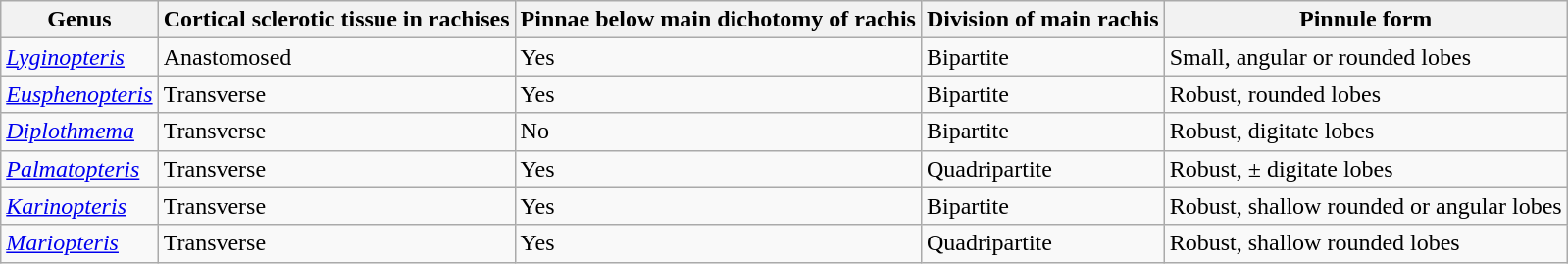<table class="wikitable" border="1">
<tr>
<th>Genus</th>
<th>Cortical sclerotic tissue in rachises</th>
<th>Pinnae below main dichotomy of rachis</th>
<th>Division of main rachis</th>
<th>Pinnule form</th>
</tr>
<tr>
<td><em><a href='#'>Lyginopteris</a></em></td>
<td>Anastomosed</td>
<td>Yes</td>
<td>Bipartite</td>
<td>Small, angular or rounded lobes</td>
</tr>
<tr>
<td><em><a href='#'>Eusphenopteris</a></em></td>
<td>Transverse</td>
<td>Yes</td>
<td>Bipartite</td>
<td>Robust, rounded lobes</td>
</tr>
<tr>
<td><em><a href='#'>Diplothmema</a></em></td>
<td>Transverse</td>
<td>No</td>
<td>Bipartite</td>
<td>Robust, digitate lobes</td>
</tr>
<tr>
<td><em><a href='#'>Palmatopteris</a></em></td>
<td>Transverse</td>
<td>Yes</td>
<td>Quadripartite</td>
<td>Robust, ± digitate lobes</td>
</tr>
<tr>
<td><em><a href='#'>Karinopteris</a></em></td>
<td>Transverse</td>
<td>Yes</td>
<td>Bipartite</td>
<td>Robust, shallow rounded or angular lobes</td>
</tr>
<tr>
<td><em><a href='#'>Mariopteris</a></em></td>
<td>Transverse</td>
<td>Yes</td>
<td>Quadripartite</td>
<td>Robust, shallow rounded lobes</td>
</tr>
</table>
